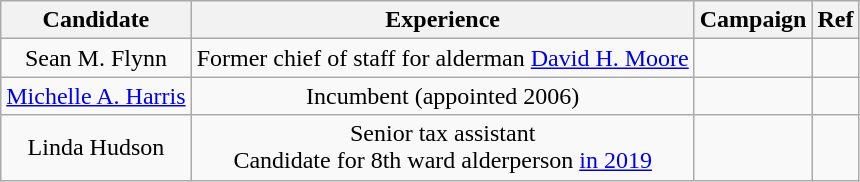<table class="wikitable" style="text-align:center">
<tr>
<th>Candidate</th>
<th>Experience</th>
<th>Campaign</th>
<th>Ref</th>
</tr>
<tr>
<td>Sean M. Flynn</td>
<td>Former chief of staff for alderman <a href='#'>David H. Moore</a></td>
<td></td>
<td></td>
</tr>
<tr>
<td><a href='#'>Michelle A. Harris</a></td>
<td>Incumbent (appointed 2006)</td>
<td></td>
<td></td>
</tr>
<tr>
<td>Linda Hudson</td>
<td>Senior tax assistant<br>Candidate for 8th ward alderperson <a href='#'>in 2019</a></td>
<td></td>
<td></td>
</tr>
</table>
